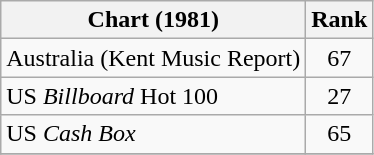<table class="wikitable sortable">
<tr>
<th align="left">Chart (1981)</th>
<th style="text-align:center;">Rank</th>
</tr>
<tr>
<td>Australia (Kent Music Report)</td>
<td style="text-align:center;">67</td>
</tr>
<tr>
<td>US <em>Billboard</em> Hot 100</td>
<td style="text-align:center;">27</td>
</tr>
<tr>
<td>US <em>Cash Box</em></td>
<td style="text-align:center;">65</td>
</tr>
<tr>
</tr>
</table>
